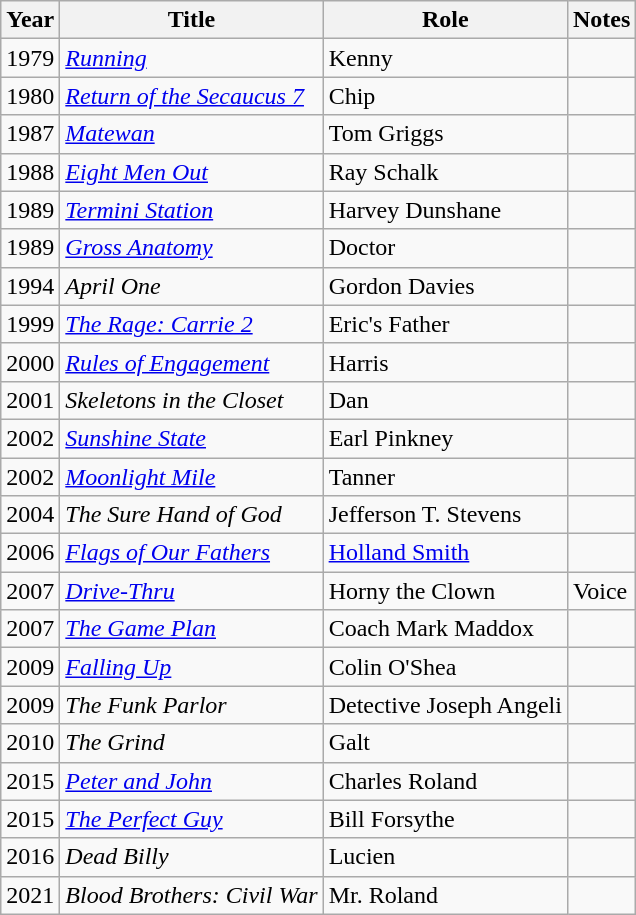<table class="wikitable sortable">
<tr>
<th>Year</th>
<th>Title</th>
<th>Role</th>
<th>Notes</th>
</tr>
<tr>
<td>1979</td>
<td><a href='#'><em>Running</em></a></td>
<td>Kenny</td>
<td></td>
</tr>
<tr>
<td>1980</td>
<td><em><a href='#'>Return of the Secaucus 7</a></em></td>
<td>Chip</td>
<td></td>
</tr>
<tr>
<td>1987</td>
<td><em><a href='#'>Matewan</a></em></td>
<td>Tom Griggs</td>
<td></td>
</tr>
<tr>
<td>1988</td>
<td><em><a href='#'>Eight Men Out</a></em></td>
<td>Ray Schalk</td>
<td></td>
</tr>
<tr>
<td>1989</td>
<td><a href='#'><em>Termini Station</em></a></td>
<td>Harvey Dunshane</td>
<td></td>
</tr>
<tr>
<td>1989</td>
<td><a href='#'><em>Gross Anatomy</em></a></td>
<td>Doctor</td>
<td></td>
</tr>
<tr>
<td>1994</td>
<td><em>April One</em></td>
<td>Gordon Davies</td>
<td></td>
</tr>
<tr>
<td>1999</td>
<td><em><a href='#'>The Rage: Carrie 2</a></em></td>
<td>Eric's Father</td>
<td></td>
</tr>
<tr>
<td>2000</td>
<td><a href='#'><em>Rules of Engagement</em></a></td>
<td>Harris</td>
<td></td>
</tr>
<tr>
<td>2001</td>
<td><em>Skeletons in the Closet</em></td>
<td>Dan</td>
<td></td>
</tr>
<tr>
<td>2002</td>
<td><a href='#'><em>Sunshine State</em></a></td>
<td>Earl Pinkney</td>
<td></td>
</tr>
<tr>
<td>2002</td>
<td><a href='#'><em>Moonlight Mile</em></a></td>
<td>Tanner</td>
<td></td>
</tr>
<tr>
<td>2004</td>
<td><em>The Sure Hand of God</em></td>
<td>Jefferson T. Stevens</td>
<td></td>
</tr>
<tr>
<td>2006</td>
<td><a href='#'><em>Flags of Our Fathers</em></a></td>
<td><a href='#'>Holland Smith</a></td>
<td></td>
</tr>
<tr>
<td>2007</td>
<td><a href='#'><em>Drive-Thru</em></a></td>
<td>Horny the Clown</td>
<td>Voice</td>
</tr>
<tr>
<td>2007</td>
<td><a href='#'><em>The Game Plan</em></a></td>
<td>Coach Mark Maddox</td>
<td></td>
</tr>
<tr>
<td>2009</td>
<td><a href='#'><em>Falling Up</em></a></td>
<td>Colin O'Shea</td>
<td></td>
</tr>
<tr>
<td>2009</td>
<td><em>The Funk Parlor</em></td>
<td>Detective Joseph Angeli</td>
<td></td>
</tr>
<tr>
<td>2010</td>
<td><em>The Grind</em></td>
<td>Galt</td>
<td></td>
</tr>
<tr>
<td>2015</td>
<td><em><a href='#'>Peter and John</a></em></td>
<td>Charles Roland</td>
<td></td>
</tr>
<tr>
<td>2015</td>
<td><a href='#'><em>The Perfect Guy</em></a></td>
<td>Bill Forsythe</td>
<td></td>
</tr>
<tr>
<td>2016</td>
<td><em>Dead Billy</em></td>
<td>Lucien</td>
<td></td>
</tr>
<tr>
<td>2021</td>
<td><em>Blood Brothers: Civil War</em></td>
<td>Mr. Roland</td>
<td></td>
</tr>
</table>
